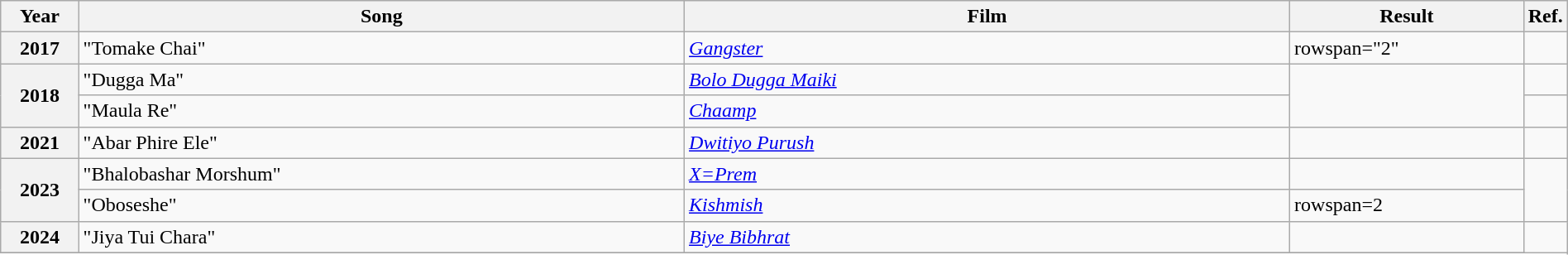<table class="wikitable plainrowheaders" width="100%" "textcolor:#000;">
<tr>
<th scope="col" width=5%><strong>Year</strong></th>
<th scope="col" width=39%><strong>Song</strong></th>
<th scope="col" width=39%><strong>Film</strong></th>
<th scope="col" width=15%><strong>Result</strong></th>
<th scope="col" width=2%><strong>Ref.</strong></th>
</tr>
<tr>
<th scope="row">2017</th>
<td>"Tomake Chai"</td>
<td><em><a href='#'>Gangster</a></em></td>
<td>rowspan="2" </td>
<td></td>
</tr>
<tr>
<th scope="row" rowspan="2">2018</th>
<td>"Dugga Ma"</td>
<td><em><a href='#'>Bolo Dugga Maiki</a></em></td>
<td rowspan="2"></td>
</tr>
<tr>
<td>"Maula Re"</td>
<td><em><a href='#'>Chaamp</a></em></td>
<td></td>
</tr>
<tr>
<th scope="row">2021</th>
<td>"Abar Phire Ele"</td>
<td><em><a href='#'>Dwitiyo Purush</a></em></td>
<td></td>
<td></td>
</tr>
<tr>
<th scope="row" rowspan="2">2023</th>
<td>"Bhalobashar Morshum"</td>
<td><em><a href='#'>X=Prem</a></em></td>
<td></td>
<td rowspan="2"></td>
</tr>
<tr>
<td>"Oboseshe"</td>
<td><em><a href='#'>Kishmish</a></em></td>
<td>rowspan=2 </td>
</tr>
<tr>
<th scope="row">2024</th>
<td>"Jiya Tui Chara"</td>
<td><em><a href='#'>Biye Bibhrat</a></em></td>
<td></td>
</tr>
<tr>
</tr>
</table>
